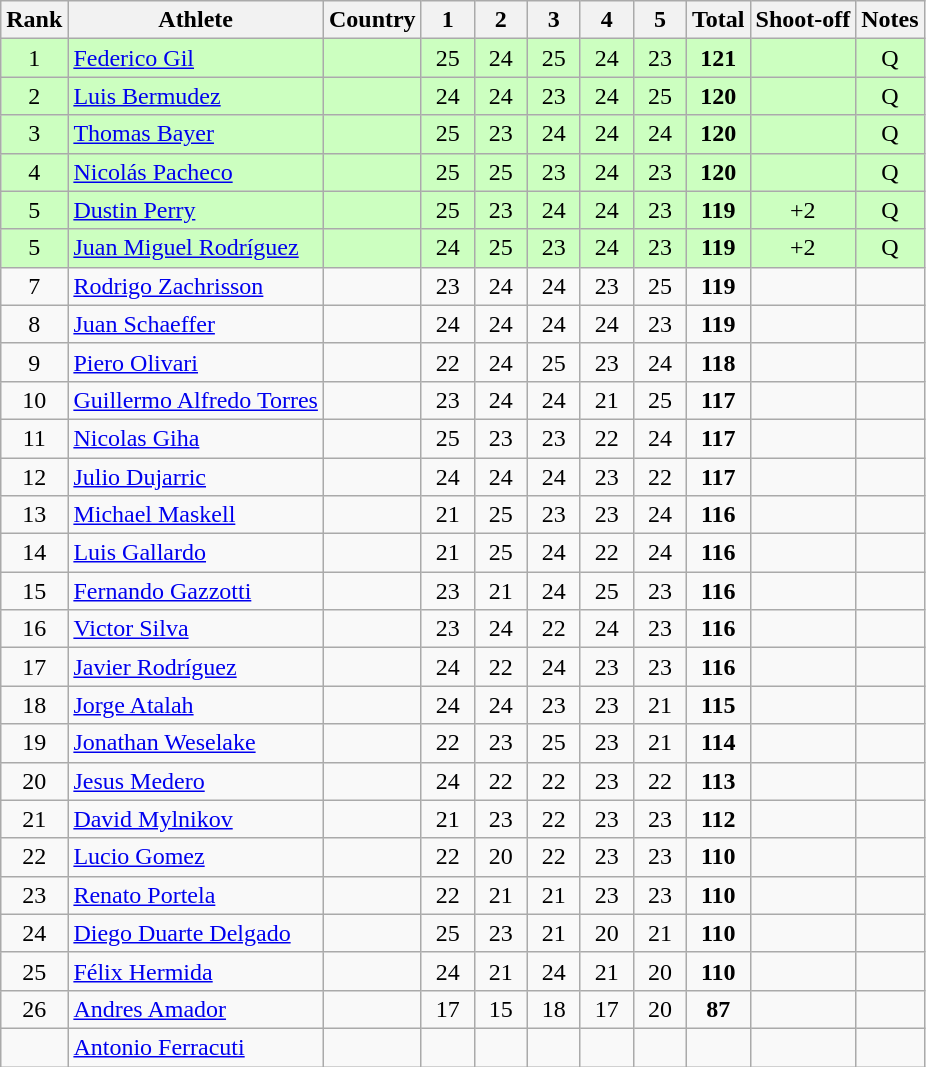<table class="wikitable sortable" style="text-align:center">
<tr>
<th>Rank</th>
<th>Athlete</th>
<th>Country</th>
<th class="unsortable" style="width: 28px">1</th>
<th class="unsortable" style="width: 28px">2</th>
<th class="unsortable" style="width: 28px">3</th>
<th class="unsortable" style="width: 28px">4</th>
<th class="unsortable" style="width: 28px">5</th>
<th>Total</th>
<th>Shoot-off</th>
<th class="unsortable">Notes</th>
</tr>
<tr bgcolor=#ccffc>
<td>1</td>
<td align=left><a href='#'>Federico Gil</a></td>
<td align=left></td>
<td>25</td>
<td>24</td>
<td>25</td>
<td>24</td>
<td>23</td>
<td><strong>121</strong></td>
<td></td>
<td>Q</td>
</tr>
<tr bgcolor=#ccffc>
<td>2</td>
<td align=left><a href='#'>Luis Bermudez</a></td>
<td align=left></td>
<td>24</td>
<td>24</td>
<td>23</td>
<td>24</td>
<td>25</td>
<td><strong>120</strong></td>
<td></td>
<td>Q</td>
</tr>
<tr bgcolor=#ccffc>
<td>3</td>
<td align=left><a href='#'>Thomas Bayer</a></td>
<td align=left></td>
<td>25</td>
<td>23</td>
<td>24</td>
<td>24</td>
<td>24</td>
<td><strong>120</strong></td>
<td></td>
<td>Q</td>
</tr>
<tr bgcolor=#ccffc>
<td>4</td>
<td align=left><a href='#'>Nicolás Pacheco</a></td>
<td align=left></td>
<td>25</td>
<td>25</td>
<td>23</td>
<td>24</td>
<td>23</td>
<td><strong>120</strong></td>
<td></td>
<td>Q</td>
</tr>
<tr bgcolor=#ccffc>
<td>5</td>
<td align=left><a href='#'>Dustin Perry</a></td>
<td align=left></td>
<td>25</td>
<td>23</td>
<td>24</td>
<td>24</td>
<td>23</td>
<td><strong>119</strong></td>
<td>+2</td>
<td>Q</td>
</tr>
<tr bgcolor=#ccffc>
<td>5</td>
<td align=left><a href='#'>Juan Miguel Rodríguez</a></td>
<td align=left></td>
<td>24</td>
<td>25</td>
<td>23</td>
<td>24</td>
<td>23</td>
<td><strong>119</strong></td>
<td>+2</td>
<td>Q</td>
</tr>
<tr>
<td>7</td>
<td align=left><a href='#'>Rodrigo Zachrisson</a></td>
<td align=left></td>
<td>23</td>
<td>24</td>
<td>24</td>
<td>23</td>
<td>25</td>
<td><strong>119</strong></td>
<td></td>
<td></td>
</tr>
<tr>
<td>8</td>
<td align=left><a href='#'>Juan Schaeffer</a></td>
<td align=left></td>
<td>24</td>
<td>24</td>
<td>24</td>
<td>24</td>
<td>23</td>
<td><strong>119</strong></td>
<td></td>
<td></td>
</tr>
<tr>
<td>9</td>
<td align=left><a href='#'>Piero Olivari</a></td>
<td align=left></td>
<td>22</td>
<td>24</td>
<td>25</td>
<td>23</td>
<td>24</td>
<td><strong>118</strong></td>
<td></td>
<td></td>
</tr>
<tr>
<td>10</td>
<td align=left><a href='#'>Guillermo Alfredo Torres</a></td>
<td align=left></td>
<td>23</td>
<td>24</td>
<td>24</td>
<td>21</td>
<td>25</td>
<td><strong>117</strong></td>
<td></td>
<td></td>
</tr>
<tr>
<td>11</td>
<td align=left><a href='#'>Nicolas Giha</a></td>
<td align=left></td>
<td>25</td>
<td>23</td>
<td>23</td>
<td>22</td>
<td>24</td>
<td><strong>117</strong></td>
<td></td>
<td></td>
</tr>
<tr>
<td>12</td>
<td align=left><a href='#'>Julio Dujarric</a></td>
<td align=left></td>
<td>24</td>
<td>24</td>
<td>24</td>
<td>23</td>
<td>22</td>
<td><strong>117</strong></td>
<td></td>
<td></td>
</tr>
<tr>
<td>13</td>
<td align=left><a href='#'>Michael Maskell</a></td>
<td align=left></td>
<td>21</td>
<td>25</td>
<td>23</td>
<td>23</td>
<td>24</td>
<td><strong>116</strong></td>
<td></td>
<td></td>
</tr>
<tr>
<td>14</td>
<td align=left><a href='#'>Luis Gallardo</a></td>
<td align=left></td>
<td>21</td>
<td>25</td>
<td>24</td>
<td>22</td>
<td>24</td>
<td><strong>116</strong></td>
<td></td>
<td></td>
</tr>
<tr>
<td>15</td>
<td align=left><a href='#'>Fernando Gazzotti</a></td>
<td align=left></td>
<td>23</td>
<td>21</td>
<td>24</td>
<td>25</td>
<td>23</td>
<td><strong>116</strong></td>
<td></td>
<td></td>
</tr>
<tr>
<td>16</td>
<td align=left><a href='#'>Victor Silva</a></td>
<td align=left></td>
<td>23</td>
<td>24</td>
<td>22</td>
<td>24</td>
<td>23</td>
<td><strong>116</strong></td>
<td></td>
<td></td>
</tr>
<tr>
<td>17</td>
<td align=left><a href='#'>Javier Rodríguez</a></td>
<td align=left></td>
<td>24</td>
<td>22</td>
<td>24</td>
<td>23</td>
<td>23</td>
<td><strong>116</strong></td>
<td></td>
<td></td>
</tr>
<tr>
<td>18</td>
<td align=left><a href='#'>Jorge Atalah</a></td>
<td align=left></td>
<td>24</td>
<td>24</td>
<td>23</td>
<td>23</td>
<td>21</td>
<td><strong>115</strong></td>
<td></td>
<td></td>
</tr>
<tr>
<td>19</td>
<td align=left><a href='#'>Jonathan Weselake</a></td>
<td align=left></td>
<td>22</td>
<td>23</td>
<td>25</td>
<td>23</td>
<td>21</td>
<td><strong>114</strong></td>
<td></td>
<td></td>
</tr>
<tr>
<td>20</td>
<td align=left><a href='#'>Jesus Medero</a></td>
<td align=left></td>
<td>24</td>
<td>22</td>
<td>22</td>
<td>23</td>
<td>22</td>
<td><strong>113</strong></td>
<td></td>
<td></td>
</tr>
<tr>
<td>21</td>
<td align=left><a href='#'>David Mylnikov</a></td>
<td align=left></td>
<td>21</td>
<td>23</td>
<td>22</td>
<td>23</td>
<td>23</td>
<td><strong>112</strong></td>
<td></td>
<td></td>
</tr>
<tr>
<td>22</td>
<td align=left><a href='#'>Lucio Gomez</a></td>
<td align=left></td>
<td>22</td>
<td>20</td>
<td>22</td>
<td>23</td>
<td>23</td>
<td><strong>110</strong></td>
<td></td>
<td></td>
</tr>
<tr>
<td>23</td>
<td align=left><a href='#'>Renato Portela</a></td>
<td align=left></td>
<td>22</td>
<td>21</td>
<td>21</td>
<td>23</td>
<td>23</td>
<td><strong>110</strong></td>
<td></td>
<td></td>
</tr>
<tr>
<td>24</td>
<td align=left><a href='#'>Diego Duarte Delgado</a></td>
<td align=left></td>
<td>25</td>
<td>23</td>
<td>21</td>
<td>20</td>
<td>21</td>
<td><strong>110</strong></td>
<td></td>
<td></td>
</tr>
<tr>
<td>25</td>
<td align=left><a href='#'>Félix Hermida</a></td>
<td align=left></td>
<td>24</td>
<td>21</td>
<td>24</td>
<td>21</td>
<td>20</td>
<td><strong>110</strong></td>
<td></td>
<td></td>
</tr>
<tr>
<td>26</td>
<td align=left><a href='#'>Andres Amador</a></td>
<td align=left></td>
<td>17</td>
<td>15</td>
<td>18</td>
<td>17</td>
<td>20</td>
<td><strong>87</strong></td>
<td></td>
<td></td>
</tr>
<tr>
<td></td>
<td align=left><a href='#'>Antonio Ferracuti</a></td>
<td align=left></td>
<td></td>
<td></td>
<td></td>
<td></td>
<td></td>
<td><strong></strong></td>
<td></td>
<td></td>
</tr>
</table>
